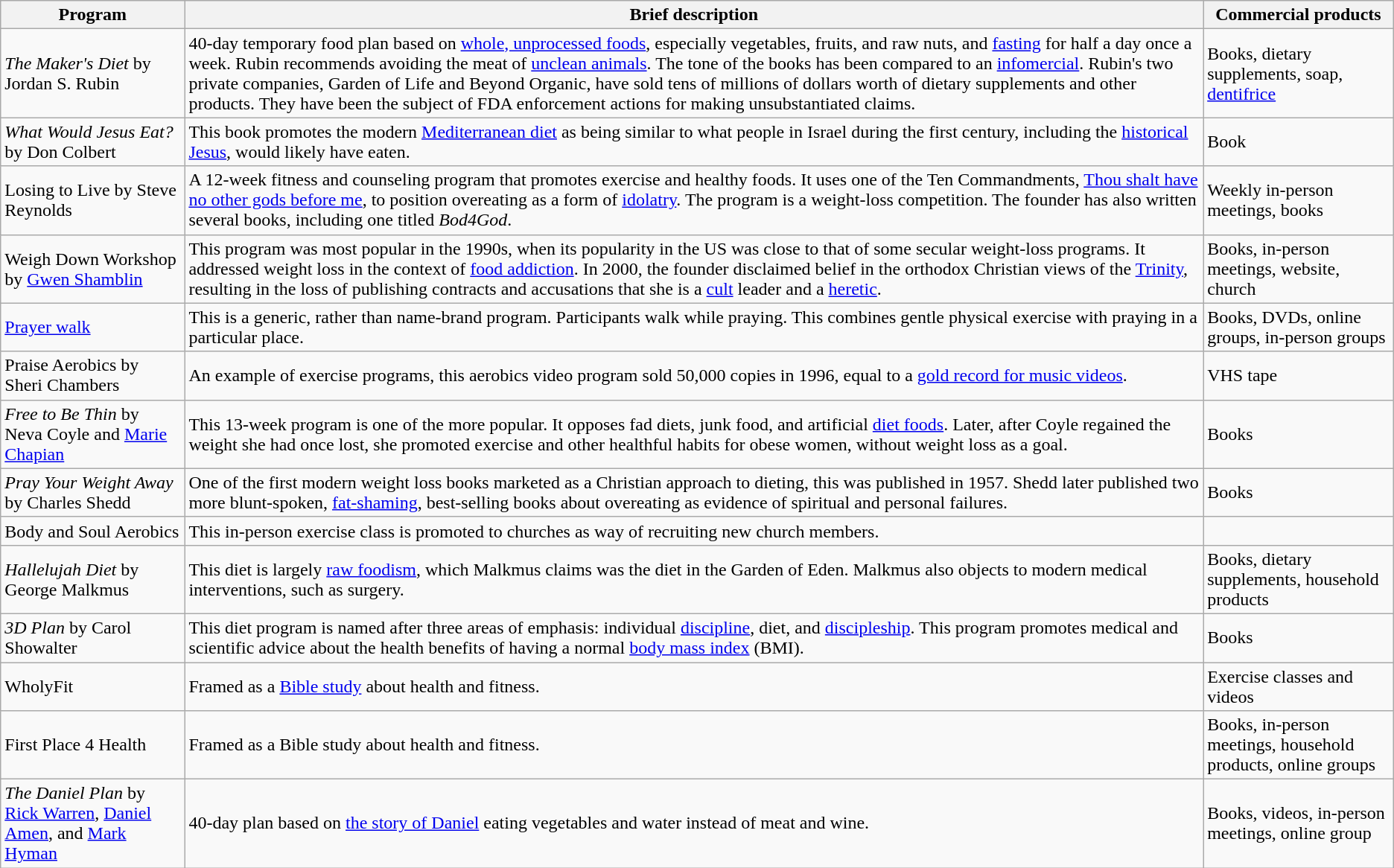<table class="wikitable">
<tr>
<th>Program</th>
<th>Brief description</th>
<th>Commercial products</th>
</tr>
<tr>
<td><em>The Maker's Diet</em> by Jordan S. Rubin</td>
<td>40-day temporary food plan based on <a href='#'>whole, unprocessed foods</a>, especially vegetables, fruits, and raw nuts, and <a href='#'>fasting</a> for half a day once a week.  Rubin recommends avoiding the meat of <a href='#'>unclean animals</a>.  The tone of the books has been compared to an <a href='#'>infomercial</a>.  Rubin's two private companies, Garden of Life and Beyond Organic, have sold tens of millions of dollars worth of dietary supplements and other products.  They have been the subject of FDA enforcement actions for making unsubstantiated claims.</td>
<td>Books, dietary supplements, soap, <a href='#'>dentifrice</a></td>
</tr>
<tr>
<td><em>What Would Jesus Eat?</em> by Don Colbert</td>
<td>This book promotes the modern <a href='#'>Mediterranean diet</a> as being similar to what people in Israel during the first century, including the <a href='#'>historical Jesus</a>, would likely have eaten.</td>
<td>Book</td>
</tr>
<tr>
<td>Losing to Live by Steve Reynolds</td>
<td>A 12-week fitness and counseling program that promotes exercise and healthy foods.  It uses one of the Ten Commandments, <a href='#'>Thou shalt have no other gods before me</a>, to position overeating as a form of <a href='#'>idolatry</a>.  The program is a weight-loss competition.  The founder has also written several books, including one titled <em>Bod4God</em>.</td>
<td>Weekly in-person meetings, books</td>
</tr>
<tr>
<td>Weigh Down Workshop by <a href='#'>Gwen Shamblin</a></td>
<td>This program was most popular in the 1990s, when its popularity in the US was close to that of some secular weight-loss programs.  It addressed weight loss in the context of <a href='#'>food addiction</a>.  In 2000, the founder disclaimed belief in the orthodox Christian views of the <a href='#'>Trinity</a>, resulting in the loss of publishing contracts and accusations that she is a <a href='#'>cult</a> leader and a <a href='#'>heretic</a>.</td>
<td>Books, in-person meetings, website, church</td>
</tr>
<tr>
<td><a href='#'>Prayer walk</a></td>
<td>This is a generic, rather than name-brand program.  Participants walk while praying.  This combines gentle physical exercise with praying in a particular place.</td>
<td>Books, DVDs, online groups, in-person groups</td>
</tr>
<tr>
<td>Praise Aerobics by Sheri Chambers</td>
<td>An example of exercise programs, this aerobics video program sold 50,000 copies in 1996, equal to a <a href='#'>gold record for music videos</a>.</td>
<td>VHS tape</td>
</tr>
<tr>
<td><em>Free to Be Thin</em> by Neva Coyle and <a href='#'>Marie Chapian</a></td>
<td>This 13-week program is one of the more popular.  It opposes fad diets, junk food, and artificial <a href='#'>diet foods</a>.  Later, after Coyle regained the weight she had once lost, she promoted exercise and other healthful habits for obese women, without weight loss as a goal.</td>
<td>Books</td>
</tr>
<tr>
<td><em>Pray Your Weight Away</em> by Charles Shedd</td>
<td>One of the first modern weight loss books marketed as a Christian approach to dieting, this was published in 1957.  Shedd later published two more blunt-spoken, <a href='#'>fat-shaming</a>, best-selling books about overeating as evidence of spiritual and personal failures.</td>
<td>Books</td>
</tr>
<tr>
<td>Body and Soul Aerobics</td>
<td>This in-person exercise class is promoted to churches as way of recruiting new church members.</td>
<td></td>
</tr>
<tr>
<td><em>Hallelujah Diet</em> by George Malkmus</td>
<td>This diet is largely <a href='#'>raw foodism</a>, which Malkmus claims was the diet in the Garden of Eden.  Malkmus also objects to modern medical interventions, such as surgery.</td>
<td>Books, dietary supplements, household products</td>
</tr>
<tr>
<td><em>3D Plan</em> by Carol Showalter</td>
<td>This diet program is named after three areas of emphasis:  individual <a href='#'>discipline</a>, diet, and <a href='#'>discipleship</a>.  This program promotes medical and scientific advice about the health benefits of having a normal <a href='#'>body mass index</a> (BMI).</td>
<td>Books</td>
</tr>
<tr>
<td>WholyFit</td>
<td>Framed as a <a href='#'>Bible study</a> about health and fitness.</td>
<td>Exercise classes and videos</td>
</tr>
<tr>
<td>First Place 4 Health</td>
<td>Framed as a Bible study about health and fitness.</td>
<td>Books, in-person meetings, household products, online groups</td>
</tr>
<tr>
<td><em>The Daniel Plan</em> by <a href='#'>Rick Warren</a>, <a href='#'>Daniel Amen</a>, and <a href='#'>Mark Hyman</a></td>
<td>40-day plan based on <a href='#'>the story of Daniel</a> eating vegetables and water instead of meat and wine.</td>
<td>Books, videos, in-person meetings, online group</td>
</tr>
</table>
